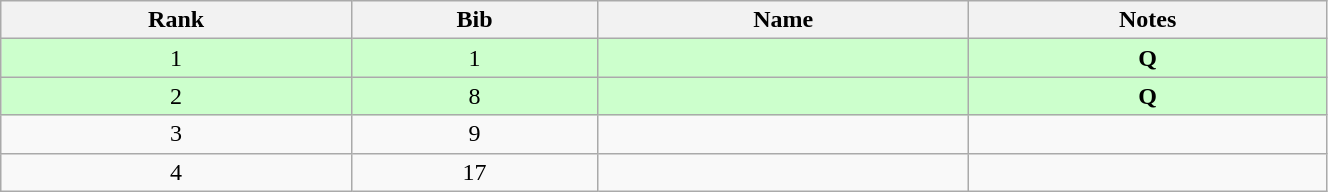<table class="wikitable" style="text-align:center;" width=70%>
<tr>
<th>Rank</th>
<th>Bib</th>
<th>Name</th>
<th>Notes</th>
</tr>
<tr bgcolor="#ccffcc">
<td>1</td>
<td>1</td>
<td align=left></td>
<td><strong>Q</strong></td>
</tr>
<tr bgcolor="#ccffcc">
<td>2</td>
<td>8</td>
<td align=left></td>
<td><strong>Q</strong></td>
</tr>
<tr>
<td>3</td>
<td>9</td>
<td align=left></td>
<td></td>
</tr>
<tr>
<td>4</td>
<td>17</td>
<td align=left></td>
<td></td>
</tr>
</table>
